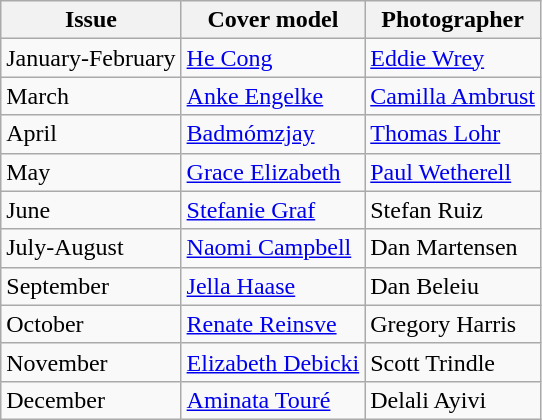<table class="sortable wikitable">
<tr>
<th>Issue</th>
<th>Cover model</th>
<th>Photographer</th>
</tr>
<tr>
<td>January-February</td>
<td><a href='#'>He Cong</a></td>
<td><a href='#'>Eddie Wrey</a></td>
</tr>
<tr>
<td>March</td>
<td><a href='#'>Anke Engelke</a></td>
<td><a href='#'>Camilla Ambrust</a></td>
</tr>
<tr>
<td>April</td>
<td><a href='#'>Badmómzjay</a></td>
<td><a href='#'>Thomas Lohr</a></td>
</tr>
<tr>
<td>May</td>
<td><a href='#'>Grace Elizabeth</a></td>
<td><a href='#'>Paul Wetherell</a></td>
</tr>
<tr>
<td>June</td>
<td><a href='#'>Stefanie Graf</a></td>
<td>Stefan Ruiz</td>
</tr>
<tr>
<td>July-August</td>
<td><a href='#'>Naomi Campbell</a></td>
<td>Dan Martensen</td>
</tr>
<tr>
<td>September</td>
<td><a href='#'>Jella Haase</a></td>
<td>Dan Beleiu</td>
</tr>
<tr>
<td>October</td>
<td><a href='#'>Renate Reinsve</a></td>
<td>Gregory Harris</td>
</tr>
<tr>
<td>November</td>
<td><a href='#'>Elizabeth Debicki</a></td>
<td>Scott Trindle</td>
</tr>
<tr>
<td>December</td>
<td><a href='#'>Aminata Touré</a></td>
<td>Delali Ayivi</td>
</tr>
</table>
